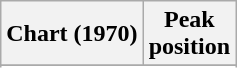<table class="wikitable sortable plainrowheaders">
<tr>
<th scope="col">Chart (1970)</th>
<th scope="col">Peak<br>position</th>
</tr>
<tr>
</tr>
<tr>
</tr>
</table>
